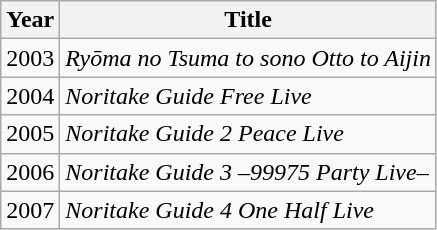<table class="wikitable">
<tr>
<th>Year</th>
<th>Title</th>
</tr>
<tr>
<td>2003</td>
<td><em>Ryōma no Tsuma to sono Otto to Aijin</em></td>
</tr>
<tr>
<td>2004</td>
<td><em>Noritake Guide Free Live</em></td>
</tr>
<tr>
<td>2005</td>
<td><em>Noritake Guide 2 Peace Live</em></td>
</tr>
<tr>
<td>2006</td>
<td><em>Noritake Guide 3 –99975 Party Live–</em></td>
</tr>
<tr>
<td>2007</td>
<td><em>Noritake Guide 4 One Half Live</em></td>
</tr>
</table>
